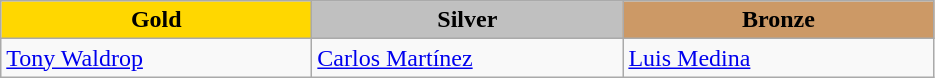<table class="wikitable" style="text-align:left">
<tr align="center">
<td width=200 bgcolor=gold><strong>Gold</strong></td>
<td width=200 bgcolor=silver><strong>Silver</strong></td>
<td width=200 bgcolor=CC9966><strong>Bronze</strong></td>
</tr>
<tr>
<td><a href='#'>Tony Waldrop</a><br><em></em></td>
<td><a href='#'>Carlos Martínez</a><br><em></em></td>
<td><a href='#'>Luis Medina</a><br><em></em></td>
</tr>
</table>
